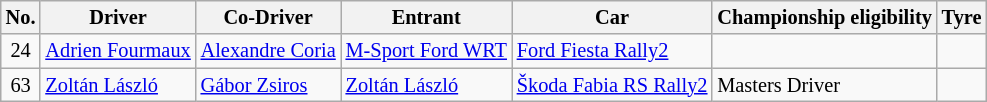<table class="wikitable" style="font-size: 85%;">
<tr>
<th>No.</th>
<th>Driver</th>
<th>Co-Driver</th>
<th>Entrant</th>
<th>Car</th>
<th>Championship eligibility</th>
<th>Tyre</th>
</tr>
<tr>
<td align="center">24</td>
<td> <a href='#'>Adrien Fourmaux</a></td>
<td> <a href='#'>Alexandre Coria</a></td>
<td> <a href='#'>M-Sport Ford WRT</a></td>
<td><a href='#'>Ford Fiesta Rally2</a></td>
<td></td>
<td align="center"></td>
</tr>
<tr>
<td align="center">63</td>
<td> <a href='#'>Zoltán László</a></td>
<td> <a href='#'>Gábor Zsiros</a></td>
<td> <a href='#'>Zoltán László</a></td>
<td><a href='#'>Škoda Fabia RS Rally2</a></td>
<td>Masters Driver</td>
<td align="center"></td>
</tr>
</table>
